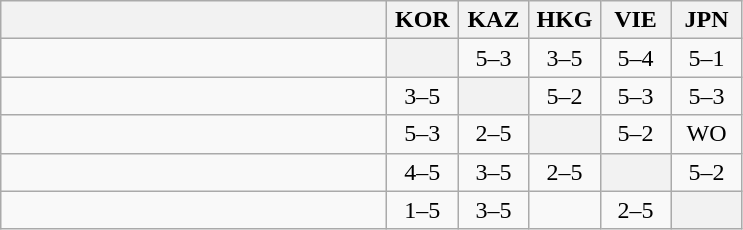<table class="wikitable" style="text-align:center">
<tr>
<th width="250"> </th>
<th width="40">KOR</th>
<th width="40">KAZ</th>
<th width="40">HKG</th>
<th width="40">VIE</th>
<th width="40">JPN</th>
</tr>
<tr>
<td align=left></td>
<th></th>
<td>5–3</td>
<td>3–5</td>
<td>5–4</td>
<td>5–1</td>
</tr>
<tr>
<td align=left></td>
<td>3–5</td>
<th></th>
<td>5–2</td>
<td>5–3</td>
<td>5–3</td>
</tr>
<tr>
<td align=left></td>
<td>5–3</td>
<td>2–5</td>
<th></th>
<td>5–2</td>
<td>WO</td>
</tr>
<tr>
<td align=left></td>
<td>4–5</td>
<td>3–5</td>
<td>2–5</td>
<th></th>
<td>5–2</td>
</tr>
<tr>
<td align=left></td>
<td>1–5</td>
<td>3–5</td>
<td></td>
<td>2–5</td>
<th></th>
</tr>
</table>
